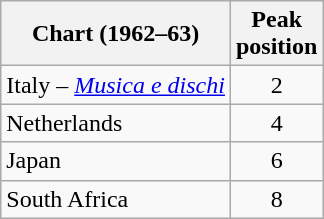<table class="wikitable sortable">
<tr>
<th align="left">Chart (1962–63)</th>
<th style="text-align:center;">Peak<br>position</th>
</tr>
<tr>
<td align="left">Italy – <em><a href='#'>Musica e dischi</a></em></td>
<td style="text-align:center;">2</td>
</tr>
<tr>
<td align="left">Netherlands</td>
<td style="text-align:center;">4</td>
</tr>
<tr>
<td align="left">Japan</td>
<td style="text-align:center;">6</td>
</tr>
<tr>
<td align="left">South Africa</td>
<td style="text-align:center;">8</td>
</tr>
</table>
